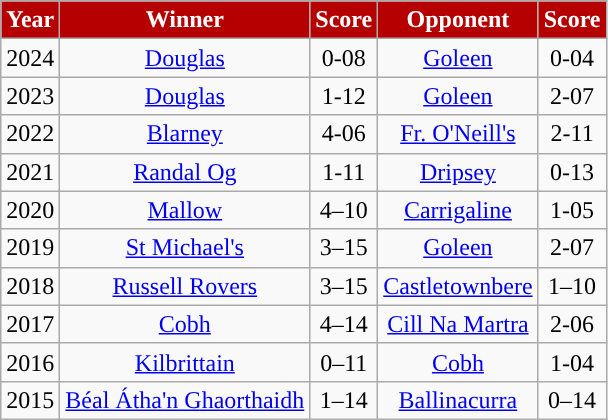<table class="wikitable" style="text-align:center;">
<tr>
<th style="background:#B60000;color:white">Year</th>
<th style="background:#B60000;color:white">Winner</th>
<th style="background:#B60000;color:white">Score</th>
<th style="background:#B60000;color:white">Opponent</th>
<th style="background:#B60000;color:white">Score</th>
</tr>
<tr>
<td>2024</td>
<td><a href='#'>Douglas</a></td>
<td>0-08</td>
<td><a href='#'>Goleen</a></td>
<td>0-04</td>
</tr>
<tr>
<td>2023</td>
<td><a href='#'>Douglas</a></td>
<td>1-12</td>
<td><a href='#'>Goleen</a></td>
<td>2-07</td>
</tr>
<tr>
<td>2022</td>
<td><a href='#'>Blarney</a></td>
<td>4-06</td>
<td><a href='#'>Fr. O'Neill's</a></td>
<td>2-11</td>
</tr>
<tr>
<td>2021</td>
<td><a href='#'>Randal Og</a></td>
<td>1-11</td>
<td><a href='#'>Dripsey</a></td>
<td>0-13</td>
</tr>
<tr>
<td>2020</td>
<td><a href='#'>Mallow</a></td>
<td>4–10</td>
<td><a href='#'>Carrigaline</a></td>
<td>1-05</td>
</tr>
<tr>
<td>2019</td>
<td><a href='#'>St Michael's</a></td>
<td>3–15</td>
<td><a href='#'>Goleen</a></td>
<td>2-07</td>
</tr>
<tr>
<td>2018</td>
<td><a href='#'>Russell Rovers</a></td>
<td>3–15</td>
<td><a href='#'>Castletownbere</a></td>
<td>1–10</td>
</tr>
<tr>
<td>2017</td>
<td><a href='#'>Cobh</a></td>
<td>4–14</td>
<td><a href='#'>Cill Na Martra</a></td>
<td>2-06</td>
</tr>
<tr>
<td>2016</td>
<td><a href='#'>Kilbrittain</a></td>
<td>0–11</td>
<td><a href='#'>Cobh</a></td>
<td>1-04</td>
</tr>
<tr>
<td>2015</td>
<td><a href='#'>Béal Átha'n Ghaorthaidh</a></td>
<td>1–14</td>
<td><a href='#'>Ballinacurra</a></td>
<td>0–14</td>
</tr>
</table>
